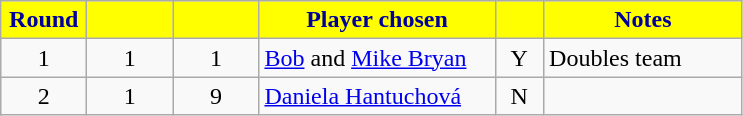<table class="wikitable" style="text-align:left">
<tr>
<th style="background:yellow; color:#00009C" width="50px">Round</th>
<th style="background:yellow; color:#00009C" width="50px"></th>
<th style="background:yellow; color:#00009C" width="50px"></th>
<th style="background:yellow; color:#00009C" width="150px">Player chosen</th>
<th style="background:yellow; color:#00009C" width="25px"></th>
<th style="background:yellow; color:#00009C" width="125px">Notes</th>
</tr>
<tr>
<td style="text-align:center">1</td>
<td style="text-align:center">1</td>
<td style="text-align:center">1</td>
<td><a href='#'>Bob</a> and <a href='#'>Mike Bryan</a></td>
<td style="text-align:center">Y</td>
<td>Doubles team</td>
</tr>
<tr>
<td style="text-align:center">2</td>
<td style="text-align:center">1</td>
<td style="text-align:center">9</td>
<td><a href='#'>Daniela Hantuchová</a></td>
<td style="text-align:center">N</td>
<td></td>
</tr>
</table>
